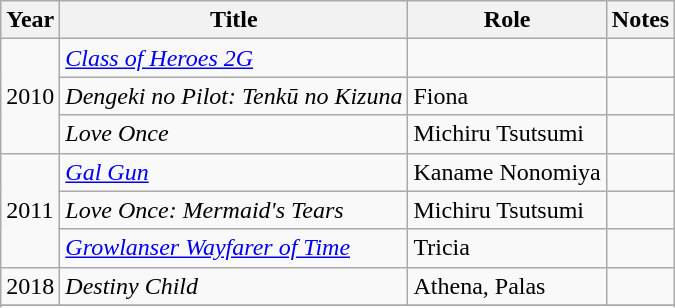<table class="wikitable sortable">
<tr>
<th>Year</th>
<th>Title</th>
<th>Role</th>
<th class="unsortable">Notes</th>
</tr>
<tr>
<td rowspan="3">2010</td>
<td><em><a href='#'>Class of Heroes 2G</a></em></td>
<td></td>
<td></td>
</tr>
<tr>
<td><em>Dengeki no Pilot: Tenkū no Kizuna</em></td>
<td>Fiona</td>
<td></td>
</tr>
<tr>
<td><em>Love Once</em></td>
<td>Michiru Tsutsumi</td>
<td></td>
</tr>
<tr>
<td rowspan="3">2011</td>
<td><em><a href='#'>Gal Gun</a></em></td>
<td>Kaname Nonomiya</td>
<td></td>
</tr>
<tr>
<td><em>Love Once: Mermaid's Tears</em></td>
<td>Michiru Tsutsumi</td>
<td></td>
</tr>
<tr>
<td><em><a href='#'>Growlanser Wayfarer of Time</a></em></td>
<td>Tricia</td>
<td></td>
</tr>
<tr>
<td>2018</td>
<td><em>Destiny Child</em></td>
<td>Athena, Palas</td>
<td></td>
</tr>
<tr>
</tr>
<tr>
</tr>
</table>
